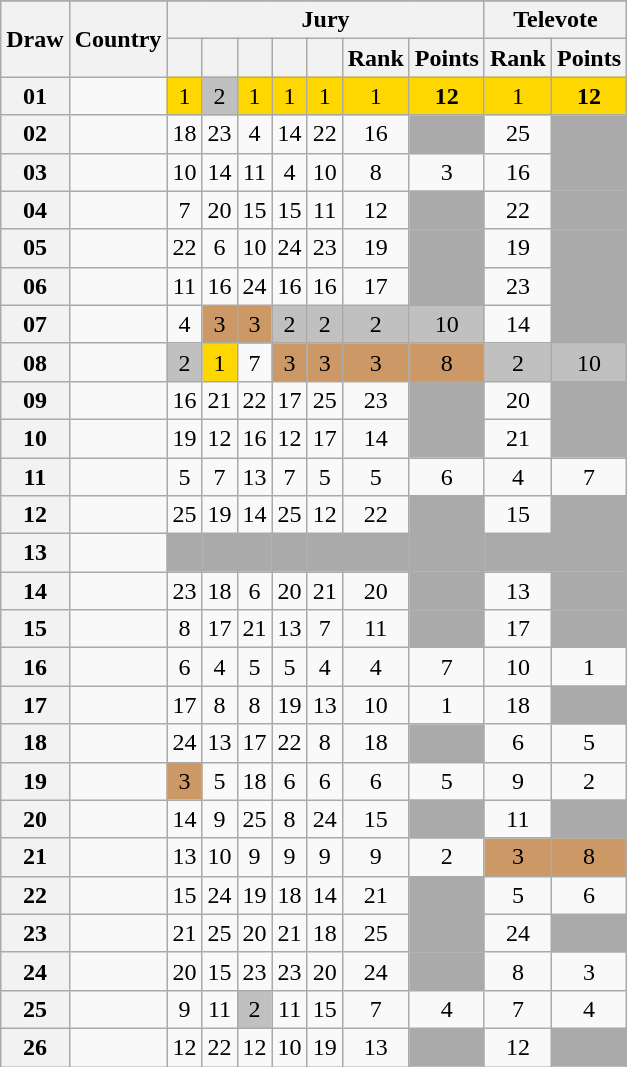<table class="sortable wikitable collapsible plainrowheaders" style="text-align:center;">
<tr>
</tr>
<tr>
<th scope="col" rowspan="2">Draw</th>
<th scope="col" rowspan="2">Country</th>
<th scope="col" colspan="7">Jury</th>
<th scope="col" colspan="2">Televote</th>
</tr>
<tr>
<th scope="col"><small></small></th>
<th scope="col"><small></small></th>
<th scope="col"><small></small></th>
<th scope="col"><small></small></th>
<th scope="col"><small></small></th>
<th scope="col">Rank</th>
<th scope="col">Points</th>
<th scope="col">Rank</th>
<th scope="col">Points</th>
</tr>
<tr>
<th scope="row" style="text-align:center;">01</th>
<td style="text-align:left;"></td>
<td style="background:gold;">1</td>
<td style="background:silver;">2</td>
<td style="background:gold;">1</td>
<td style="background:gold;">1</td>
<td style="background:gold;">1</td>
<td style="background:gold;">1</td>
<td style="background:gold;"><strong>12</strong></td>
<td style="background:gold;">1</td>
<td style="background:gold;"><strong>12</strong></td>
</tr>
<tr>
<th scope="row" style="text-align:center;">02</th>
<td style="text-align:left;"></td>
<td>18</td>
<td>23</td>
<td>4</td>
<td>14</td>
<td>22</td>
<td>16</td>
<td style="background:#AAAAAA;"></td>
<td>25</td>
<td style="background:#AAAAAA;"></td>
</tr>
<tr>
<th scope="row" style="text-align:center;">03</th>
<td style="text-align:left;"></td>
<td>10</td>
<td>14</td>
<td>11</td>
<td>4</td>
<td>10</td>
<td>8</td>
<td>3</td>
<td>16</td>
<td style="background:#AAAAAA;"></td>
</tr>
<tr>
<th scope="row" style="text-align:center;">04</th>
<td style="text-align:left;"></td>
<td>7</td>
<td>20</td>
<td>15</td>
<td>15</td>
<td>11</td>
<td>12</td>
<td style="background:#AAAAAA;"></td>
<td>22</td>
<td style="background:#AAAAAA;"></td>
</tr>
<tr>
<th scope="row" style="text-align:center;">05</th>
<td style="text-align:left;"></td>
<td>22</td>
<td>6</td>
<td>10</td>
<td>24</td>
<td>23</td>
<td>19</td>
<td style="background:#AAAAAA;"></td>
<td>19</td>
<td style="background:#AAAAAA;"></td>
</tr>
<tr>
<th scope="row" style="text-align:center;">06</th>
<td style="text-align:left;"></td>
<td>11</td>
<td>16</td>
<td>24</td>
<td>16</td>
<td>16</td>
<td>17</td>
<td style="background:#AAAAAA;"></td>
<td>23</td>
<td style="background:#AAAAAA;"></td>
</tr>
<tr>
<th scope="row" style="text-align:center;">07</th>
<td style="text-align:left;"></td>
<td>4</td>
<td style="background:#CC9966;">3</td>
<td style="background:#CC9966;">3</td>
<td style="background:silver;">2</td>
<td style="background:silver;">2</td>
<td style="background:silver;">2</td>
<td style="background:silver;">10</td>
<td>14</td>
<td style="background:#AAAAAA;"></td>
</tr>
<tr>
<th scope="row" style="text-align:center;">08</th>
<td style="text-align:left;"></td>
<td style="background:silver;">2</td>
<td style="background:gold;">1</td>
<td>7</td>
<td style="background:#CC9966;">3</td>
<td style="background:#CC9966;">3</td>
<td style="background:#CC9966;">3</td>
<td style="background:#CC9966;">8</td>
<td style="background:silver;">2</td>
<td style="background:silver;">10</td>
</tr>
<tr>
<th scope="row" style="text-align:center;">09</th>
<td style="text-align:left;"></td>
<td>16</td>
<td>21</td>
<td>22</td>
<td>17</td>
<td>25</td>
<td>23</td>
<td style="background:#AAAAAA;"></td>
<td>20</td>
<td style="background:#AAAAAA;"></td>
</tr>
<tr>
<th scope="row" style="text-align:center;">10</th>
<td style="text-align:left;"></td>
<td>19</td>
<td>12</td>
<td>16</td>
<td>12</td>
<td>17</td>
<td>14</td>
<td style="background:#AAAAAA;"></td>
<td>21</td>
<td style="background:#AAAAAA;"></td>
</tr>
<tr>
<th scope="row" style="text-align:center;">11</th>
<td style="text-align:left;"></td>
<td>5</td>
<td>7</td>
<td>13</td>
<td>7</td>
<td>5</td>
<td>5</td>
<td>6</td>
<td>4</td>
<td>7</td>
</tr>
<tr>
<th scope="row" style="text-align:center;">12</th>
<td style="text-align:left;"></td>
<td>25</td>
<td>19</td>
<td>14</td>
<td>25</td>
<td>12</td>
<td>22</td>
<td style="background:#AAAAAA;"></td>
<td>15</td>
<td style="background:#AAAAAA;"></td>
</tr>
<tr class="sortbottom">
<th scope="row" style="text-align:center;">13</th>
<td style="text-align:left;"></td>
<td style="background:#AAAAAA;"></td>
<td style="background:#AAAAAA;"></td>
<td style="background:#AAAAAA;"></td>
<td style="background:#AAAAAA;"></td>
<td style="background:#AAAAAA;"></td>
<td style="background:#AAAAAA;"></td>
<td style="background:#AAAAAA;"></td>
<td style="background:#AAAAAA;"></td>
<td style="background:#AAAAAA;"></td>
</tr>
<tr>
<th scope="row" style="text-align:center;">14</th>
<td style="text-align:left;"></td>
<td>23</td>
<td>18</td>
<td>6</td>
<td>20</td>
<td>21</td>
<td>20</td>
<td style="background:#AAAAAA;"></td>
<td>13</td>
<td style="background:#AAAAAA;"></td>
</tr>
<tr>
<th scope="row" style="text-align:center;">15</th>
<td style="text-align:left;"></td>
<td>8</td>
<td>17</td>
<td>21</td>
<td>13</td>
<td>7</td>
<td>11</td>
<td style="background:#AAAAAA;"></td>
<td>17</td>
<td style="background:#AAAAAA;"></td>
</tr>
<tr>
<th scope="row" style="text-align:center;">16</th>
<td style="text-align:left;"></td>
<td>6</td>
<td>4</td>
<td>5</td>
<td>5</td>
<td>4</td>
<td>4</td>
<td>7</td>
<td>10</td>
<td>1</td>
</tr>
<tr>
<th scope="row" style="text-align:center;">17</th>
<td style="text-align:left;"></td>
<td>17</td>
<td>8</td>
<td>8</td>
<td>19</td>
<td>13</td>
<td>10</td>
<td>1</td>
<td>18</td>
<td style="background:#AAAAAA;"></td>
</tr>
<tr>
<th scope="row" style="text-align:center;">18</th>
<td style="text-align:left;"></td>
<td>24</td>
<td>13</td>
<td>17</td>
<td>22</td>
<td>8</td>
<td>18</td>
<td style="background:#AAAAAA;"></td>
<td>6</td>
<td>5</td>
</tr>
<tr>
<th scope="row" style="text-align:center;">19</th>
<td style="text-align:left;"></td>
<td style="background:#CC9966;">3</td>
<td>5</td>
<td>18</td>
<td>6</td>
<td>6</td>
<td>6</td>
<td>5</td>
<td>9</td>
<td>2</td>
</tr>
<tr>
<th scope="row" style="text-align:center;">20</th>
<td style="text-align:left;"></td>
<td>14</td>
<td>9</td>
<td>25</td>
<td>8</td>
<td>24</td>
<td>15</td>
<td style="background:#AAAAAA;"></td>
<td>11</td>
<td style="background:#AAAAAA;"></td>
</tr>
<tr>
<th scope="row" style="text-align:center;">21</th>
<td style="text-align:left;"></td>
<td>13</td>
<td>10</td>
<td>9</td>
<td>9</td>
<td>9</td>
<td>9</td>
<td>2</td>
<td style="background:#CC9966;">3</td>
<td style="background:#CC9966;">8</td>
</tr>
<tr>
<th scope="row" style="text-align:center;">22</th>
<td style="text-align:left;"></td>
<td>15</td>
<td>24</td>
<td>19</td>
<td>18</td>
<td>14</td>
<td>21</td>
<td style="background:#AAAAAA;"></td>
<td>5</td>
<td>6</td>
</tr>
<tr>
<th scope="row" style="text-align:center;">23</th>
<td style="text-align:left;"></td>
<td>21</td>
<td>25</td>
<td>20</td>
<td>21</td>
<td>18</td>
<td>25</td>
<td style="background:#AAAAAA;"></td>
<td>24</td>
<td style="background:#AAAAAA;"></td>
</tr>
<tr>
<th scope="row" style="text-align:center;">24</th>
<td style="text-align:left;"></td>
<td>20</td>
<td>15</td>
<td>23</td>
<td>23</td>
<td>20</td>
<td>24</td>
<td style="background:#AAAAAA;"></td>
<td>8</td>
<td>3</td>
</tr>
<tr>
<th scope="row" style="text-align:center;">25</th>
<td style="text-align:left;"></td>
<td>9</td>
<td>11</td>
<td style="background:silver;">2</td>
<td>11</td>
<td>15</td>
<td>7</td>
<td>4</td>
<td>7</td>
<td>4</td>
</tr>
<tr>
<th scope="row" style="text-align:center;">26</th>
<td style="text-align:left;"></td>
<td>12</td>
<td>22</td>
<td>12</td>
<td>10</td>
<td>19</td>
<td>13</td>
<td style="background:#AAAAAA;"></td>
<td>12</td>
<td style="background:#AAAAAA;"></td>
</tr>
</table>
